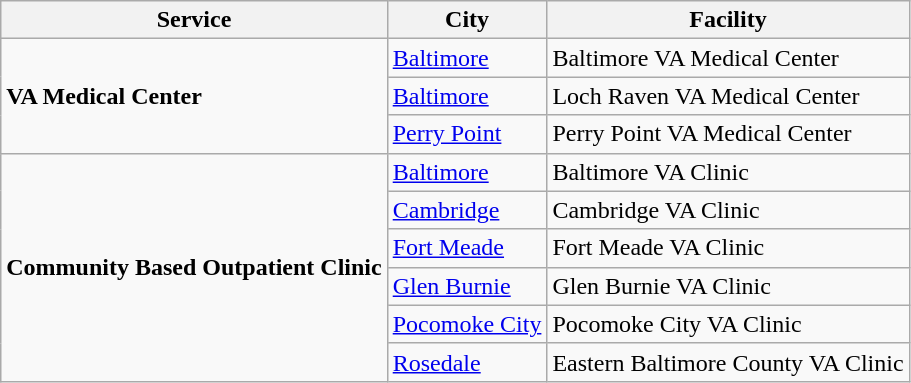<table class="wikitable">
<tr>
<th>Service</th>
<th>City</th>
<th>Facility</th>
</tr>
<tr>
<td rowspan=3><strong>VA Medical Center</strong></td>
<td><a href='#'>Baltimore</a></td>
<td>Baltimore VA Medical Center</td>
</tr>
<tr>
<td><a href='#'>Baltimore</a></td>
<td>Loch Raven VA Medical Center</td>
</tr>
<tr>
<td><a href='#'>Perry Point</a></td>
<td>Perry Point VA Medical Center</td>
</tr>
<tr>
<td rowspan=6><strong>Community Based Outpatient Clinic</strong></td>
<td><a href='#'>Baltimore</a></td>
<td>Baltimore VA Clinic</td>
</tr>
<tr>
<td><a href='#'>Cambridge</a></td>
<td>Cambridge VA Clinic</td>
</tr>
<tr>
<td><a href='#'>Fort Meade</a></td>
<td>Fort Meade VA Clinic</td>
</tr>
<tr>
<td><a href='#'>Glen Burnie</a></td>
<td>Glen Burnie VA Clinic</td>
</tr>
<tr>
<td><a href='#'>Pocomoke City</a></td>
<td>Pocomoke City VA Clinic</td>
</tr>
<tr>
<td><a href='#'>Rosedale</a></td>
<td>Eastern Baltimore County VA Clinic</td>
</tr>
</table>
